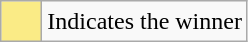<table class="wikitable">
<tr>
<td style="background:#FAEB86; height:20px; width:20px"></td>
<td>Indicates the winner</td>
</tr>
</table>
